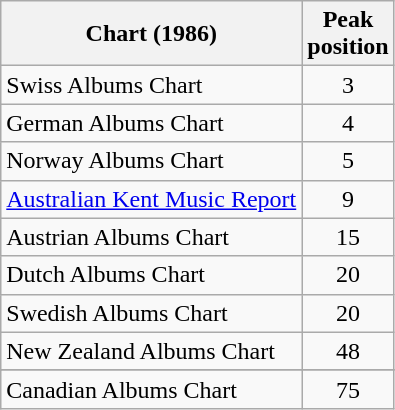<table class="wikitable sortable">
<tr>
<th>Chart (1986)</th>
<th>Peak<br>position</th>
</tr>
<tr>
<td>Swiss Albums Chart</td>
<td align="center">3</td>
</tr>
<tr>
<td>German Albums Chart</td>
<td align="center">4</td>
</tr>
<tr>
<td>Norway Albums Chart</td>
<td align="center">5</td>
</tr>
<tr>
<td align="left"><a href='#'>Australian Kent Music Report</a></td>
<td align="center">9</td>
</tr>
<tr>
<td>Austrian Albums Chart</td>
<td align="center">15</td>
</tr>
<tr>
<td>Dutch Albums Chart</td>
<td align="center">20</td>
</tr>
<tr>
<td>Swedish Albums Chart</td>
<td align="center">20</td>
</tr>
<tr>
<td>New Zealand Albums Chart</td>
<td align="center">48</td>
</tr>
<tr>
</tr>
<tr>
<td>Canadian Albums Chart</td>
<td align="center">75</td>
</tr>
</table>
